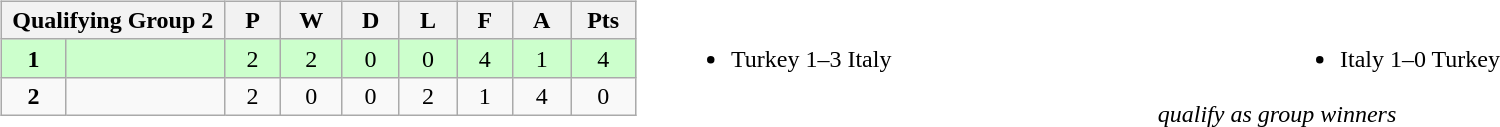<table width=100%>
<tr>
<td valign="top" width="440"><br><table class="wikitable">
<tr>
<th colspan="2">Qualifying Group 2</th>
<th rowspan="1">P</th>
<th rowspan="1">W</th>
<th colspan="1">D</th>
<th colspan="1">L</th>
<th colspan="1">F</th>
<th colspan="1">A</th>
<th colspan="1">Pts</th>
</tr>
<tr style="background:#ccffcc;">
<td align=center width="50"><strong>1</strong></td>
<td width="150"><strong></strong></td>
<td align=center width="50">2</td>
<td align=center width="50">2</td>
<td align=center width="50">0</td>
<td align=center width="50">0</td>
<td align=center width="50">4</td>
<td align=center width="50">1</td>
<td align=center width="50">4</td>
</tr>
<tr>
<td align=center><strong>2</strong></td>
<td></td>
<td align=center>2</td>
<td align=center>0</td>
<td align=center>0</td>
<td align=center>2</td>
<td align=center>1</td>
<td align=center>4</td>
<td align=center>0</td>
</tr>
</table>
</td>
<td valign="middle" align="center"><br><table width=100%>
<tr>
<td valign="middle" align=left width=50%><br><ul><li>Turkey 1–3 Italy</li></ul></td>
<td valign="middle" align=left width=50%><br><ul><li>Italy 1–0 Turkey</li></ul></td>
</tr>
</table>
<em> qualify as group winners</em></td>
</tr>
</table>
